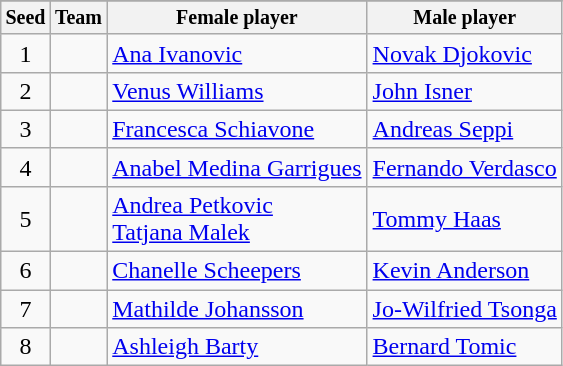<table class="wikitable">
<tr>
</tr>
<tr style="font-size:10pt;font-weight:bold">
<th>Seed</th>
<th>Team</th>
<th>Female player</th>
<th>Male player</th>
</tr>
<tr>
<td align=center>1</td>
<td></td>
<td><a href='#'>Ana Ivanovic</a></td>
<td><a href='#'>Novak Djokovic</a></td>
</tr>
<tr>
<td align=center>2</td>
<td></td>
<td><a href='#'>Venus Williams</a></td>
<td><a href='#'>John Isner</a></td>
</tr>
<tr>
<td align=center>3</td>
<td></td>
<td><a href='#'>Francesca Schiavone</a></td>
<td><a href='#'>Andreas Seppi</a></td>
</tr>
<tr>
<td align=center>4</td>
<td></td>
<td><a href='#'>Anabel Medina Garrigues</a></td>
<td><a href='#'>Fernando Verdasco</a></td>
</tr>
<tr>
<td align=center>5</td>
<td></td>
<td><a href='#'>Andrea Petkovic</a> <br> <a href='#'>Tatjana Malek</a></td>
<td><a href='#'>Tommy Haas</a></td>
</tr>
<tr>
<td align=center>6</td>
<td></td>
<td><a href='#'>Chanelle Scheepers</a></td>
<td><a href='#'>Kevin Anderson</a></td>
</tr>
<tr>
<td align=center>7</td>
<td></td>
<td><a href='#'>Mathilde Johansson</a></td>
<td><a href='#'>Jo-Wilfried Tsonga</a></td>
</tr>
<tr>
<td align=center>8</td>
<td></td>
<td><a href='#'>Ashleigh Barty</a></td>
<td><a href='#'>Bernard Tomic</a></td>
</tr>
</table>
